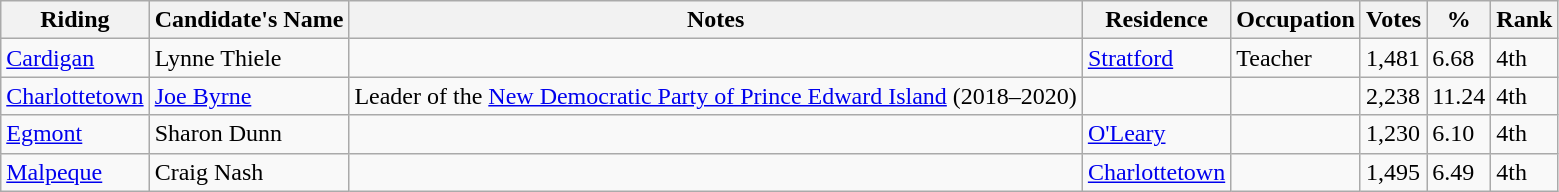<table class="wikitable sortable">
<tr>
<th>Riding<br></th>
<th>Candidate's Name</th>
<th>Notes</th>
<th>Residence</th>
<th>Occupation</th>
<th>Votes</th>
<th>%</th>
<th>Rank</th>
</tr>
<tr>
<td><a href='#'>Cardigan</a></td>
<td>Lynne Thiele</td>
<td></td>
<td><a href='#'>Stratford</a></td>
<td>Teacher</td>
<td>1,481</td>
<td>6.68</td>
<td>4th</td>
</tr>
<tr>
<td><a href='#'>Charlottetown</a></td>
<td><a href='#'>Joe Byrne</a></td>
<td>Leader of the <a href='#'>New Democratic Party of Prince Edward Island</a> (2018–2020)</td>
<td></td>
<td></td>
<td>2,238</td>
<td>11.24</td>
<td>4th</td>
</tr>
<tr>
<td><a href='#'>Egmont</a></td>
<td>Sharon Dunn</td>
<td></td>
<td><a href='#'>O'Leary</a></td>
<td></td>
<td>1,230</td>
<td>6.10</td>
<td>4th</td>
</tr>
<tr>
<td><a href='#'>Malpeque</a></td>
<td>Craig Nash</td>
<td></td>
<td><a href='#'>Charlottetown</a></td>
<td></td>
<td>1,495</td>
<td>6.49</td>
<td>4th</td>
</tr>
</table>
